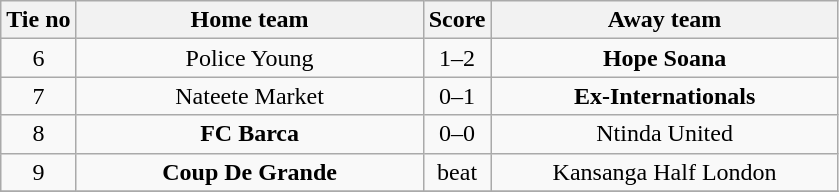<table class="wikitable" style="text-align:center; float:left; margin-right:1em;">
<tr>
<th>Tie no</th>
<th style="width:14em">Home team</th>
<th>Score</th>
<th style="width:14em">Away team</th>
</tr>
<tr>
<td>6</td>
<td>Police Young</td>
<td>1–2</td>
<td><strong>Hope Soana</strong></td>
</tr>
<tr>
<td>7</td>
<td>Nateete Market</td>
<td>0–1</td>
<td><strong>Ex-Internationals</strong></td>
</tr>
<tr>
<td>8</td>
<td><strong>FC Barca</strong></td>
<td>0–0<br></td>
<td>Ntinda United</td>
</tr>
<tr>
<td>9</td>
<td><strong>Coup De Grande</strong></td>
<td>beat</td>
<td>Kansanga Half London</td>
</tr>
<tr>
</tr>
</table>
